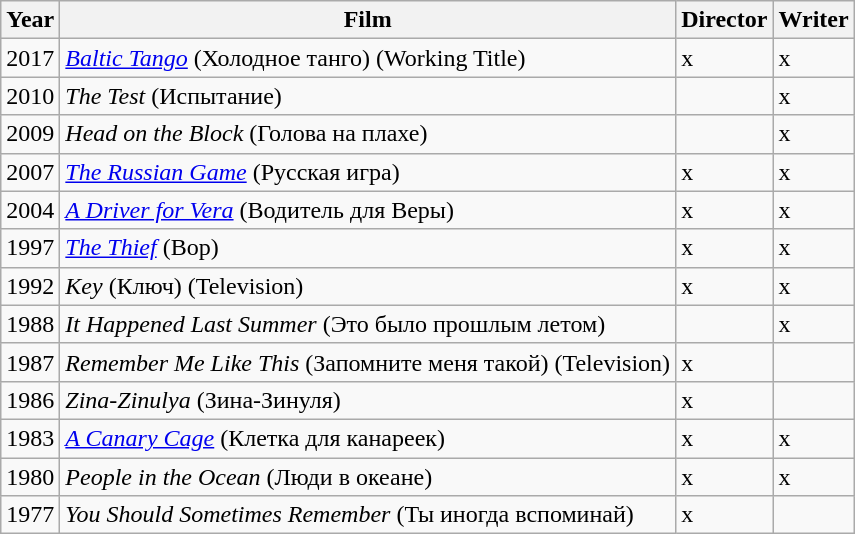<table class="wikitable">
<tr>
<th>Year</th>
<th>Film</th>
<th>Director</th>
<th>Writer</th>
</tr>
<tr>
<td>2017</td>
<td><em><a href='#'>Baltic Tango</a></em> (Холодное танго) (Working Title)</td>
<td>x</td>
<td>x</td>
</tr>
<tr>
<td>2010</td>
<td><em>The Test</em> (Испытание)</td>
<td></td>
<td>x</td>
</tr>
<tr>
<td>2009</td>
<td><em>Head on the Block</em> (Голова на плахе)</td>
<td></td>
<td>x</td>
</tr>
<tr>
<td>2007</td>
<td><em><a href='#'>The Russian Game</a></em> (Русская игра)</td>
<td>x</td>
<td>x</td>
</tr>
<tr>
<td>2004</td>
<td><em><a href='#'>A Driver for Vera</a></em> (Водитель для Веры)</td>
<td>x</td>
<td>x</td>
</tr>
<tr>
<td>1997</td>
<td><em><a href='#'>The Thief</a></em> (Вор)</td>
<td>x</td>
<td>x</td>
</tr>
<tr>
<td>1992</td>
<td><em>Key</em> (Ключ) (Television)</td>
<td>x</td>
<td>x</td>
</tr>
<tr>
<td>1988</td>
<td><em>It Happened Last Summer</em> (Это было прошлым летом)</td>
<td></td>
<td>x</td>
</tr>
<tr>
<td>1987</td>
<td><em>Remember Me Like This</em> (Запомните меня такой) (Television)</td>
<td>x</td>
<td></td>
</tr>
<tr>
<td>1986</td>
<td><em>Zina-Zinulya</em> (Зина-Зинуля)</td>
<td>x</td>
<td></td>
</tr>
<tr>
<td>1983</td>
<td><em><a href='#'>A Canary Cage</a></em> (Клетка для канареек)</td>
<td>x</td>
<td>x</td>
</tr>
<tr>
<td>1980</td>
<td><em>People in the Ocean</em> (Люди в океане)</td>
<td>x</td>
<td>x</td>
</tr>
<tr>
<td>1977</td>
<td><em>You Should Sometimes Remember</em> (Ты иногда вспоминай)</td>
<td>x</td>
<td></td>
</tr>
</table>
